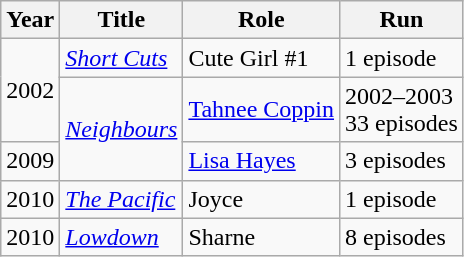<table class="wikitable">
<tr>
<th>Year</th>
<th>Title</th>
<th>Role</th>
<th>Run</th>
</tr>
<tr>
<td rowspan="2">2002</td>
<td><em><a href='#'>Short Cuts</a></em></td>
<td>Cute Girl #1</td>
<td>1 episode</td>
</tr>
<tr>
<td rowspan="2"><em><a href='#'>Neighbours</a></em></td>
<td><a href='#'>Tahnee Coppin</a></td>
<td>2002–2003<br>33 episodes</td>
</tr>
<tr>
<td>2009</td>
<td><a href='#'>Lisa Hayes</a></td>
<td>3 episodes</td>
</tr>
<tr>
<td>2010</td>
<td><em><a href='#'>The Pacific</a></em></td>
<td>Joyce</td>
<td>1 episode</td>
</tr>
<tr>
<td rowspan="2">2010</td>
<td><em><a href='#'>Lowdown</a></em></td>
<td>Sharne</td>
<td>8 episodes</td>
</tr>
</table>
